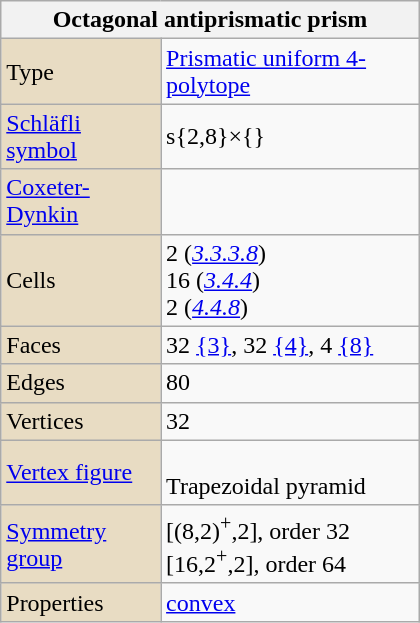<table class="wikitable" align="right" style="margin-left:10px" width="280">
<tr>
<th bgcolor=#e8dcc3 colspan=2>Octagonal antiprismatic prism</th>
</tr>
<tr>
<td bgcolor=#e8dcc3>Type</td>
<td><a href='#'>Prismatic uniform 4-polytope</a></td>
</tr>
<tr>
<td bgcolor=#e8dcc3><a href='#'>Schläfli symbol</a></td>
<td>s{2,8}×{}</td>
</tr>
<tr>
<td bgcolor=#e8dcc3><a href='#'>Coxeter-Dynkin</a></td>
<td><br></td>
</tr>
<tr>
<td bgcolor=#e8dcc3>Cells</td>
<td>2 (<a href='#'><em>3.3.3.8</em></a>) <br>16 (<a href='#'><em>3.4.4</em></a>) <br>2 (<a href='#'><em>4.4.8</em></a>) </td>
</tr>
<tr>
<td bgcolor=#e8dcc3>Faces</td>
<td>32 <a href='#'>{3}</a>, 32 <a href='#'>{4}</a>, 4 <a href='#'>{8}</a></td>
</tr>
<tr>
<td bgcolor=#e8dcc3>Edges</td>
<td>80</td>
</tr>
<tr>
<td bgcolor=#e8dcc3>Vertices</td>
<td>32</td>
</tr>
<tr>
<td bgcolor=#e8dcc3><a href='#'>Vertex figure</a></td>
<td><br>Trapezoidal pyramid</td>
</tr>
<tr>
<td bgcolor=#e8dcc3><a href='#'>Symmetry group</a></td>
<td>[(8,2)<sup>+</sup>,2], order 32<br>[16,2<sup>+</sup>,2], order 64</td>
</tr>
<tr>
<td bgcolor=#e8dcc3>Properties</td>
<td><a href='#'>convex</a></td>
</tr>
</table>
